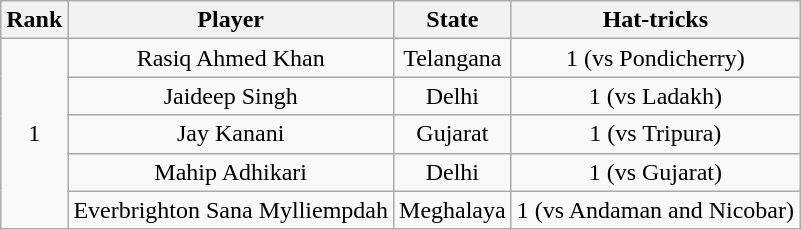<table class="wikitable" style="text-align:center">
<tr>
<th>Rank</th>
<th>Player</th>
<th>State</th>
<th>Hat-tricks</th>
</tr>
<tr>
<td rowspan=5>1</td>
<td>Rasiq Ahmed Khan</td>
<td>Telangana</td>
<td>1 (vs Pondicherry)</td>
</tr>
<tr>
<td>Jaideep Singh</td>
<td>Delhi</td>
<td>1 (vs Ladakh)</td>
</tr>
<tr>
<td>Jay Kanani</td>
<td>Gujarat</td>
<td>1 (vs Tripura)</td>
</tr>
<tr>
<td>Mahip Adhikari</td>
<td>Delhi</td>
<td>1 (vs Gujarat)</td>
</tr>
<tr>
<td>Everbrighton Sana Mylliempdah</td>
<td>Meghalaya</td>
<td>1 (vs Andaman and Nicobar)</td>
</tr>
</table>
